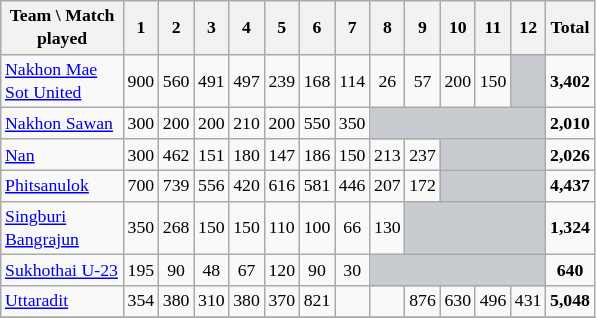<table class="wikitable sortable" style="font-size: 74%; text-align:center;">
<tr>
<th style="width:76px;">Team \ Match played</th>
<th align=center>1</th>
<th align=center>2</th>
<th align=center>3</th>
<th align=center>4</th>
<th align=center>5</th>
<th align=center>6</th>
<th align=center>7</th>
<th align=center>8</th>
<th align=center>9</th>
<th align=center>10</th>
<th align=center>11</th>
<th align=center>12</th>
<th align=center>Total</th>
</tr>
<tr align=center>
<td align=left><a href='#'>Nakhon Mae Sot United</a></td>
<td>900</td>
<td>560</td>
<td>491</td>
<td>497</td>
<td>239</td>
<td>168</td>
<td>114</td>
<td>26</td>
<td>57</td>
<td>200</td>
<td>150</td>
<td bgcolor="#c8ccd1"></td>
<td><strong>3,402</strong></td>
</tr>
<tr align=center>
<td align=left><a href='#'>Nakhon Sawan</a></td>
<td>300</td>
<td>200</td>
<td>200</td>
<td>210</td>
<td>200</td>
<td>550</td>
<td>350</td>
<td bgcolor="#c8ccd1"  colspan="5"></td>
<td><strong>2,010</strong></td>
</tr>
<tr align=center>
<td align=left><a href='#'>Nan</a></td>
<td>300</td>
<td>462</td>
<td>151</td>
<td>180</td>
<td>147</td>
<td>186</td>
<td>150</td>
<td>213</td>
<td>237</td>
<td bgcolor="#c8ccd1"  colspan="3"></td>
<td><strong>2,026</strong></td>
</tr>
<tr align=center>
<td align=left><a href='#'>Phitsanulok</a></td>
<td>700</td>
<td>739</td>
<td>556</td>
<td>420</td>
<td>616</td>
<td>581</td>
<td>446</td>
<td>207</td>
<td>172</td>
<td bgcolor="#c8ccd1"  colspan="3"></td>
<td><strong>4,437</strong></td>
</tr>
<tr align=center>
<td align=left><a href='#'>Singburi Bangrajun</a></td>
<td>350</td>
<td>268</td>
<td>150</td>
<td>150</td>
<td>110</td>
<td>100</td>
<td>66</td>
<td>130</td>
<td bgcolor="#c8ccd1"  colspan="4"></td>
<td><strong>1,324</strong></td>
</tr>
<tr align=center>
<td align=left><a href='#'>Sukhothai U-23</a></td>
<td>195</td>
<td>90</td>
<td>48</td>
<td>67</td>
<td>120</td>
<td>90</td>
<td>30</td>
<td bgcolor="#c8ccd1"  colspan="5"></td>
<td><strong>640</strong></td>
</tr>
<tr align=center>
<td align=left><a href='#'>Uttaradit</a></td>
<td>354</td>
<td>380</td>
<td>310</td>
<td>380</td>
<td>370</td>
<td>821</td>
<td></td>
<td></td>
<td>876</td>
<td>630</td>
<td>496</td>
<td>431</td>
<td><strong>5,048</strong></td>
</tr>
<tr align=center>
</tr>
</table>
